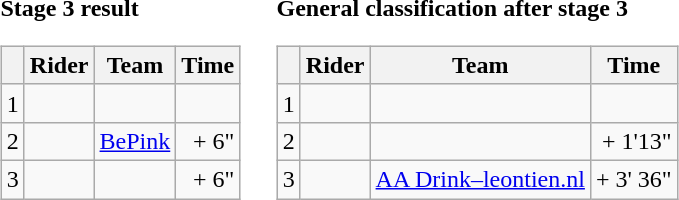<table>
<tr>
<td><strong>Stage 3 result</strong><br><table class="wikitable">
<tr>
<th></th>
<th>Rider</th>
<th>Team</th>
<th>Time</th>
</tr>
<tr>
<td>1</td>
<td><strong></strong></td>
<td><strong></strong></td>
<td align="right"><strong></strong></td>
</tr>
<tr>
<td>2</td>
<td></td>
<td><a href='#'>BePink</a></td>
<td align="right">+ 6"</td>
</tr>
<tr>
<td>3</td>
<td></td>
<td></td>
<td align="right">+ 6"</td>
</tr>
</table>
</td>
<td></td>
<td><strong>General classification after stage 3</strong><br><table class="wikitable">
<tr>
<th></th>
<th>Rider</th>
<th>Team</th>
<th>Time</th>
</tr>
<tr>
<td>1</td>
<td><strong></strong></td>
<td><strong></strong></td>
<td align="right"><strong></strong></td>
</tr>
<tr>
<td>2</td>
<td></td>
<td></td>
<td align="right">+ 1'13"</td>
</tr>
<tr>
<td>3</td>
<td></td>
<td><a href='#'>AA Drink–leontien.nl</a></td>
<td align="right">+ 3' 36"</td>
</tr>
</table>
</td>
</tr>
</table>
